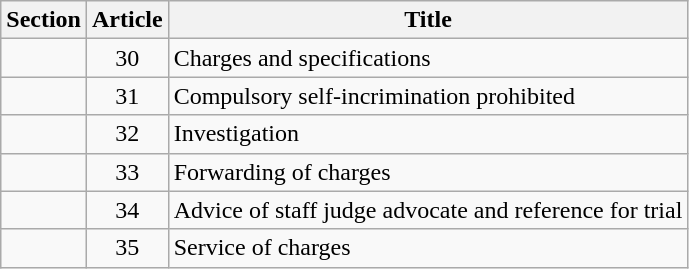<table class="wikitable">
<tr ">
<th>Section</th>
<th>Article</th>
<th>Title</th>
</tr>
<tr>
<td></td>
<td style="text-align:center;">30</td>
<td>Charges and specifications</td>
</tr>
<tr>
<td></td>
<td style="text-align:center;">31</td>
<td>Compulsory self-incrimination prohibited</td>
</tr>
<tr>
<td></td>
<td style="text-align:center;">32</td>
<td>Investigation</td>
</tr>
<tr>
<td></td>
<td style="text-align:center;">33</td>
<td>Forwarding of charges</td>
</tr>
<tr>
<td></td>
<td style="text-align:center;">34</td>
<td>Advice of staff judge advocate and reference for trial</td>
</tr>
<tr>
<td></td>
<td style="text-align:center;">35</td>
<td>Service of charges</td>
</tr>
</table>
